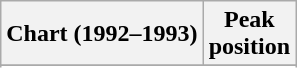<table class="wikitable sortable plainrowheaders">
<tr>
<th scope="col">Chart (1992–1993)</th>
<th scope="col">Peak<br>position</th>
</tr>
<tr>
</tr>
<tr>
</tr>
<tr>
</tr>
<tr>
</tr>
<tr>
</tr>
</table>
